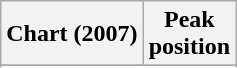<table class="wikitable plainrowheaders sortable">
<tr>
<th scope="col">Chart (2007)</th>
<th scope="col">Peak<br>position</th>
</tr>
<tr>
</tr>
<tr>
</tr>
</table>
